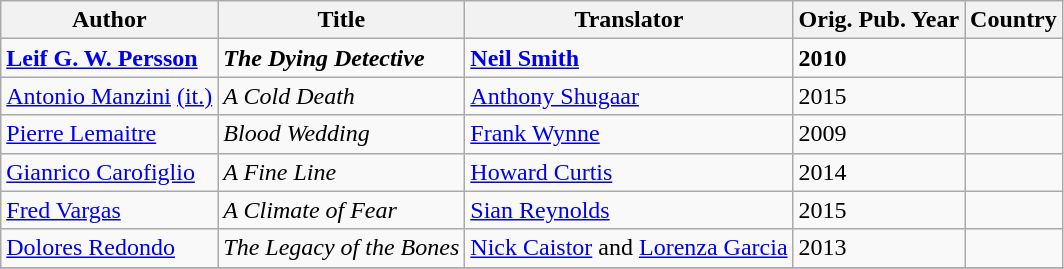<table class="wikitable">
<tr>
<th>Author</th>
<th>Title</th>
<th>Translator</th>
<th>Orig. Pub. Year</th>
<th>Country</th>
</tr>
<tr>
<td><strong><a href='#'>Leif G. W. Persson</a></strong></td>
<td><strong><em>The Dying Detective</em></strong></td>
<td><a href='#'><strong>Neil Smith</strong></a></td>
<td><strong>2010</strong></td>
<td></td>
</tr>
<tr>
<td><a href='#'>Antonio Manzini</a> <a href='#'>(it.)</a></td>
<td><em>A Cold Death</em></td>
<td><a href='#'>Anthony Shugaar</a></td>
<td>2015</td>
<td></td>
</tr>
<tr>
<td><a href='#'>Pierre Lemaitre</a></td>
<td><em>Blood Wedding</em></td>
<td><a href='#'>Frank Wynne</a></td>
<td>2009</td>
<td></td>
</tr>
<tr>
<td><a href='#'>Gianrico Carofiglio</a></td>
<td><em>A Fine Line</em></td>
<td><a href='#'>Howard Curtis</a></td>
<td>2014</td>
<td></td>
</tr>
<tr>
<td><a href='#'>Fred Vargas</a></td>
<td><em>A Climate of Fear</em></td>
<td><a href='#'>Sian Reynolds</a></td>
<td>2015</td>
<td></td>
</tr>
<tr>
<td><a href='#'>Dolores Redondo</a></td>
<td><em>The Legacy of the Bones</em></td>
<td><a href='#'>Nick Caistor</a> and <a href='#'>Lorenza Garcia</a></td>
<td>2013</td>
<td></td>
</tr>
<tr>
</tr>
</table>
